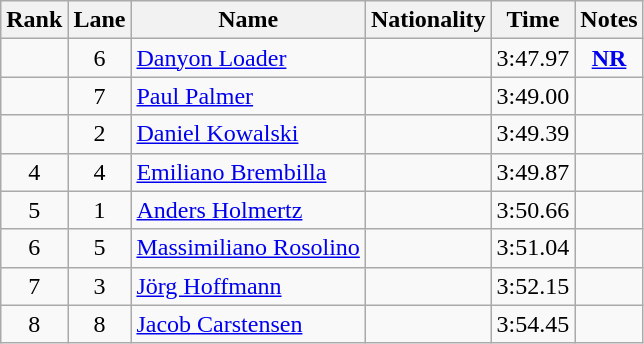<table class="wikitable sortable" style="text-align:center">
<tr>
<th>Rank</th>
<th>Lane</th>
<th>Name</th>
<th>Nationality</th>
<th>Time</th>
<th>Notes</th>
</tr>
<tr>
<td></td>
<td>6</td>
<td align=left><a href='#'>Danyon Loader</a></td>
<td align=left></td>
<td>3:47.97</td>
<td><strong><a href='#'>NR</a></strong></td>
</tr>
<tr>
<td></td>
<td>7</td>
<td align=left><a href='#'>Paul Palmer</a></td>
<td align=left></td>
<td>3:49.00</td>
<td></td>
</tr>
<tr>
<td></td>
<td>2</td>
<td align=left><a href='#'>Daniel Kowalski</a></td>
<td align=left></td>
<td>3:49.39</td>
<td></td>
</tr>
<tr>
<td>4</td>
<td>4</td>
<td align=left><a href='#'>Emiliano Brembilla</a></td>
<td align=left></td>
<td>3:49.87</td>
<td></td>
</tr>
<tr>
<td>5</td>
<td>1</td>
<td align=left><a href='#'>Anders Holmertz</a></td>
<td align=left></td>
<td>3:50.66</td>
<td></td>
</tr>
<tr>
<td>6</td>
<td>5</td>
<td align=left><a href='#'>Massimiliano Rosolino</a></td>
<td align=left></td>
<td>3:51.04</td>
<td></td>
</tr>
<tr>
<td>7</td>
<td>3</td>
<td align=left><a href='#'>Jörg Hoffmann</a></td>
<td align=left></td>
<td>3:52.15</td>
<td></td>
</tr>
<tr>
<td>8</td>
<td>8</td>
<td align=left><a href='#'>Jacob Carstensen</a></td>
<td align=left></td>
<td>3:54.45</td>
<td></td>
</tr>
</table>
